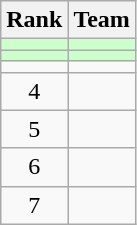<table class=wikitable style="text-align:center;">
<tr>
<th>Rank</th>
<th>Team</th>
</tr>
<tr bgcolor=ccffcc>
<td></td>
<td align=left></td>
</tr>
<tr bgcolor=ccffcc>
<td></td>
<td align=left></td>
</tr>
<tr>
<td></td>
<td align=left></td>
</tr>
<tr>
<td>4</td>
<td align=left></td>
</tr>
<tr>
<td>5</td>
<td align=left></td>
</tr>
<tr>
<td>6</td>
<td align=left></td>
</tr>
<tr>
<td>7</td>
<td align=left></td>
</tr>
</table>
